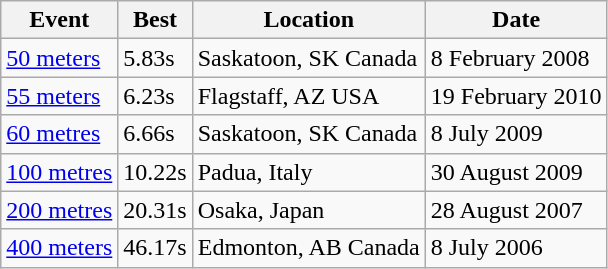<table class="wikitable">
<tr>
<th>Event</th>
<th>Best</th>
<th>Location</th>
<th>Date</th>
</tr>
<tr>
<td><a href='#'>50 meters</a></td>
<td>5.83s</td>
<td>Saskatoon, SK Canada</td>
<td>8 February 2008</td>
</tr>
<tr>
<td><a href='#'>55 meters</a></td>
<td>6.23s</td>
<td>Flagstaff, AZ USA</td>
<td>19 February 2010</td>
</tr>
<tr>
<td><a href='#'>60 metres</a></td>
<td>6.66s</td>
<td>Saskatoon, SK Canada</td>
<td>8 July 2009</td>
</tr>
<tr>
<td><a href='#'>100 metres</a></td>
<td>10.22s</td>
<td>Padua, Italy</td>
<td>30 August 2009</td>
</tr>
<tr>
<td><a href='#'>200 metres</a></td>
<td>20.31s</td>
<td>Osaka, Japan</td>
<td>28 August 2007</td>
</tr>
<tr>
<td><a href='#'>400 meters</a></td>
<td>46.17s</td>
<td>Edmonton, AB Canada</td>
<td>8 July 2006</td>
</tr>
</table>
